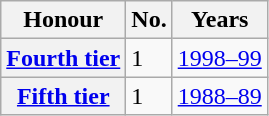<table class="wikitable plainrowheaders">
<tr>
<th scope=col>Honour</th>
<th scope=col>No.</th>
<th scope=col>Years</th>
</tr>
<tr>
<th scope=row><a href='#'>Fourth tier</a></th>
<td>1</td>
<td><a href='#'>1998–99</a></td>
</tr>
<tr>
<th scope=row><a href='#'>Fifth tier</a></th>
<td>1</td>
<td><a href='#'>1988–89</a></td>
</tr>
</table>
